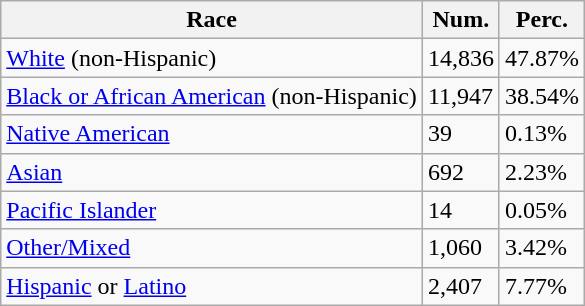<table class="wikitable">
<tr>
<th>Race</th>
<th>Num.</th>
<th>Perc.</th>
</tr>
<tr>
<td><a href='#'>White</a> (non-Hispanic)</td>
<td>14,836</td>
<td>47.87%</td>
</tr>
<tr>
<td><a href='#'>Black or African American</a> (non-Hispanic)</td>
<td>11,947</td>
<td>38.54%</td>
</tr>
<tr>
<td><a href='#'>Native American</a></td>
<td>39</td>
<td>0.13%</td>
</tr>
<tr>
<td><a href='#'>Asian</a></td>
<td>692</td>
<td>2.23%</td>
</tr>
<tr>
<td><a href='#'>Pacific Islander</a></td>
<td>14</td>
<td>0.05%</td>
</tr>
<tr>
<td><a href='#'>Other/Mixed</a></td>
<td>1,060</td>
<td>3.42%</td>
</tr>
<tr>
<td><a href='#'>Hispanic</a> or <a href='#'>Latino</a></td>
<td>2,407</td>
<td>7.77%</td>
</tr>
</table>
